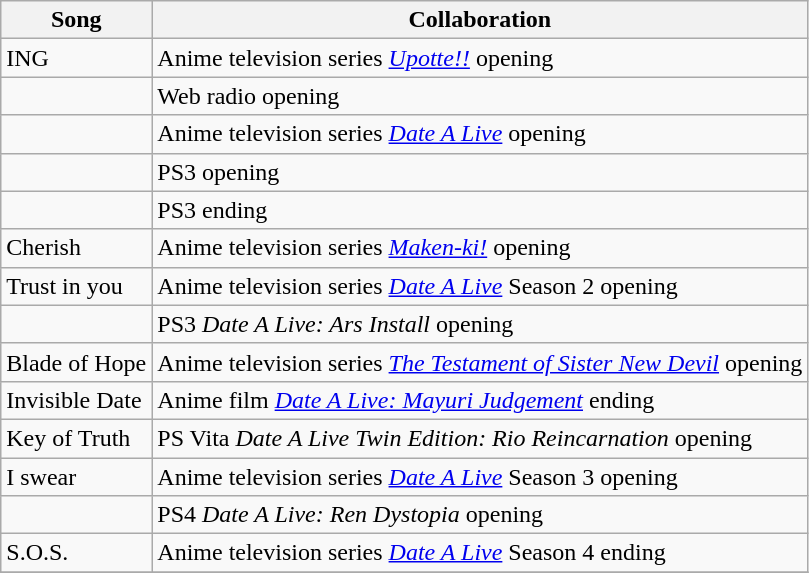<table class="wikitable">
<tr>
<th>Song</th>
<th>Collaboration</th>
</tr>
<tr>
<td>ING</td>
<td>Anime television series <em><a href='#'>Upotte!!</a></em> opening</td>
</tr>
<tr>
<td></td>
<td>Web radio <em></em> opening</td>
</tr>
<tr>
<td></td>
<td>Anime television series <em><a href='#'>Date A Live</a></em> opening</td>
</tr>
<tr>
<td></td>
<td>PS3 <em></em> opening</td>
</tr>
<tr>
<td></td>
<td>PS3 <em></em> ending</td>
</tr>
<tr>
<td>Cherish</td>
<td>Anime television series <em><a href='#'>Maken-ki!</a></em> opening</td>
</tr>
<tr>
<td>Trust in you</td>
<td>Anime television series <em><a href='#'>Date A Live</a></em> Season 2 opening</td>
</tr>
<tr>
<td></td>
<td>PS3 <em>Date A Live: Ars Install</em> opening</td>
</tr>
<tr>
<td>Blade of Hope</td>
<td>Anime television series <em><a href='#'>The Testament of Sister New Devil</a></em> opening</td>
</tr>
<tr>
<td>Invisible Date</td>
<td>Anime film <em><a href='#'>Date A Live: Mayuri Judgement</a></em> ending</td>
</tr>
<tr>
<td>Key of Truth</td>
<td>PS Vita <em>Date A Live Twin Edition: Rio Reincarnation</em> opening</td>
</tr>
<tr>
<td>I swear</td>
<td>Anime television series <em><a href='#'>Date A Live</a></em> Season 3 opening</td>
</tr>
<tr>
<td></td>
<td>PS4 <em>Date A Live: Ren Dystopia</em> opening</td>
</tr>
<tr>
<td>S.O.S.</td>
<td>Anime television series <em><a href='#'>Date A Live</a></em> Season 4 ending</td>
</tr>
<tr>
</tr>
</table>
